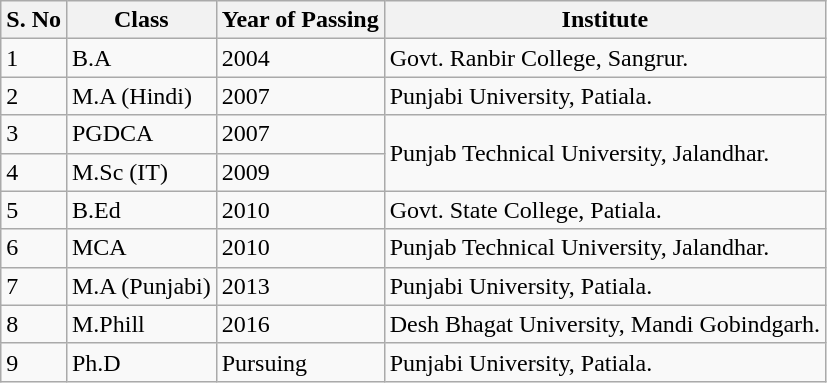<table class="wikitable">
<tr>
<th>S. No</th>
<th>Class</th>
<th>Year of Passing</th>
<th>Institute</th>
</tr>
<tr>
<td>1</td>
<td>B.A</td>
<td>2004</td>
<td>Govt. Ranbir College, Sangrur.</td>
</tr>
<tr>
<td>2</td>
<td>M.A (Hindi)</td>
<td>2007</td>
<td>Punjabi University, Patiala.</td>
</tr>
<tr>
<td>3</td>
<td>PGDCA</td>
<td>2007</td>
<td rowspan="2">Punjab Technical University, Jalandhar.</td>
</tr>
<tr>
<td>4</td>
<td>M.Sc (IT)</td>
<td>2009</td>
</tr>
<tr>
<td>5</td>
<td>B.Ed</td>
<td>2010</td>
<td>Govt. State College, Patiala.</td>
</tr>
<tr>
<td>6</td>
<td>MCA</td>
<td>2010</td>
<td>Punjab Technical University, Jalandhar.</td>
</tr>
<tr>
<td>7</td>
<td>M.A (Punjabi)</td>
<td>2013</td>
<td>Punjabi University, Patiala.</td>
</tr>
<tr>
<td>8</td>
<td>M.Phill</td>
<td>2016</td>
<td>Desh Bhagat University, Mandi Gobindgarh.</td>
</tr>
<tr>
<td>9</td>
<td>Ph.D</td>
<td>Pursuing</td>
<td>Punjabi University, Patiala.</td>
</tr>
</table>
